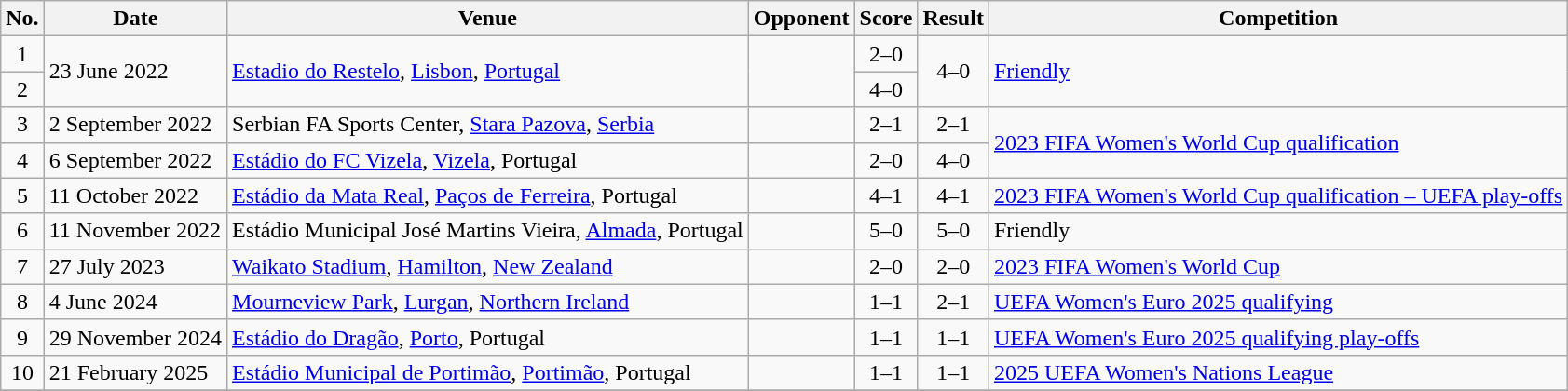<table class="wikitable sortable">
<tr>
<th scope="col">No.</th>
<th scope="col">Date</th>
<th scope="col">Venue</th>
<th scope="col">Opponent</th>
<th scope="col">Score</th>
<th scope="col">Result</th>
<th scope="col">Competition</th>
</tr>
<tr>
<td style="text-align:center">1</td>
<td rowspan="2">23 June 2022</td>
<td rowspan="2"><a href='#'>Estadio do Restelo</a>, <a href='#'>Lisbon</a>, <a href='#'>Portugal</a></td>
<td rowspan="2"></td>
<td style="text-align:center">2–0</td>
<td rowspan="2" style="text-align:center">4–0</td>
<td rowspan="2"><a href='#'>Friendly</a></td>
</tr>
<tr>
<td style="text-align:center">2</td>
<td style="text-align:center">4–0</td>
</tr>
<tr>
<td style="text-align:center">3</td>
<td>2 September 2022</td>
<td>Serbian FA Sports Center, <a href='#'>Stara Pazova</a>, <a href='#'>Serbia</a></td>
<td></td>
<td style="text-align:center">2–1</td>
<td style="text-align:center">2–1</td>
<td rowspan="2"><a href='#'>2023 FIFA Women's World Cup qualification</a></td>
</tr>
<tr>
<td style="text-align:center">4</td>
<td>6 September 2022</td>
<td><a href='#'>Estádio do FC Vizela</a>, <a href='#'>Vizela</a>, Portugal</td>
<td></td>
<td style="text-align:center">2–0</td>
<td style="text-align:center">4–0</td>
</tr>
<tr>
<td style="text-align:center">5</td>
<td>11 October 2022</td>
<td><a href='#'>Estádio da Mata Real</a>, <a href='#'>Paços de Ferreira</a>, Portugal</td>
<td></td>
<td style="text-align:center">4–1</td>
<td style="text-align:center">4–1 </td>
<td><a href='#'>2023 FIFA Women's World Cup qualification – UEFA play-offs</a></td>
</tr>
<tr>
<td style="text-align:center">6</td>
<td>11 November 2022</td>
<td>Estádio Municipal José Martins Vieira, <a href='#'>Almada</a>, Portugal</td>
<td></td>
<td style="text-align:center">5–0</td>
<td style="text-align:center">5–0</td>
<td>Friendly</td>
</tr>
<tr>
<td style="text-align:center">7</td>
<td>27 July 2023</td>
<td><a href='#'>Waikato Stadium</a>, <a href='#'>Hamilton</a>, <a href='#'>New Zealand</a></td>
<td></td>
<td style="text-align:center">2–0</td>
<td style="text-align:center">2–0</td>
<td><a href='#'>2023 FIFA Women's World Cup</a></td>
</tr>
<tr>
<td style="text-align:center">8</td>
<td>4 June 2024</td>
<td><a href='#'>Mourneview Park</a>, <a href='#'>Lurgan</a>, <a href='#'>Northern Ireland</a></td>
<td></td>
<td style="text-align:center">1–1</td>
<td style="text-align:center">2–1</td>
<td><a href='#'>UEFA Women's Euro 2025 qualifying</a></td>
</tr>
<tr>
<td style="text-align:center">9</td>
<td>29 November 2024</td>
<td><a href='#'>Estádio do Dragão</a>, <a href='#'>Porto</a>, Portugal</td>
<td></td>
<td style="text-align:center">1–1</td>
<td style="text-align:center">1–1</td>
<td><a href='#'>UEFA Women's Euro 2025 qualifying play-offs</a></td>
</tr>
<tr>
<td style="text-align:center">10</td>
<td>21 February 2025</td>
<td><a href='#'>Estádio Municipal de Portimão</a>, <a href='#'>Portimão</a>, Portugal</td>
<td></td>
<td style="text-align:center">1–1</td>
<td style="text-align:center">1–1</td>
<td><a href='#'>2025 UEFA Women's Nations League</a></td>
</tr>
<tr>
</tr>
</table>
